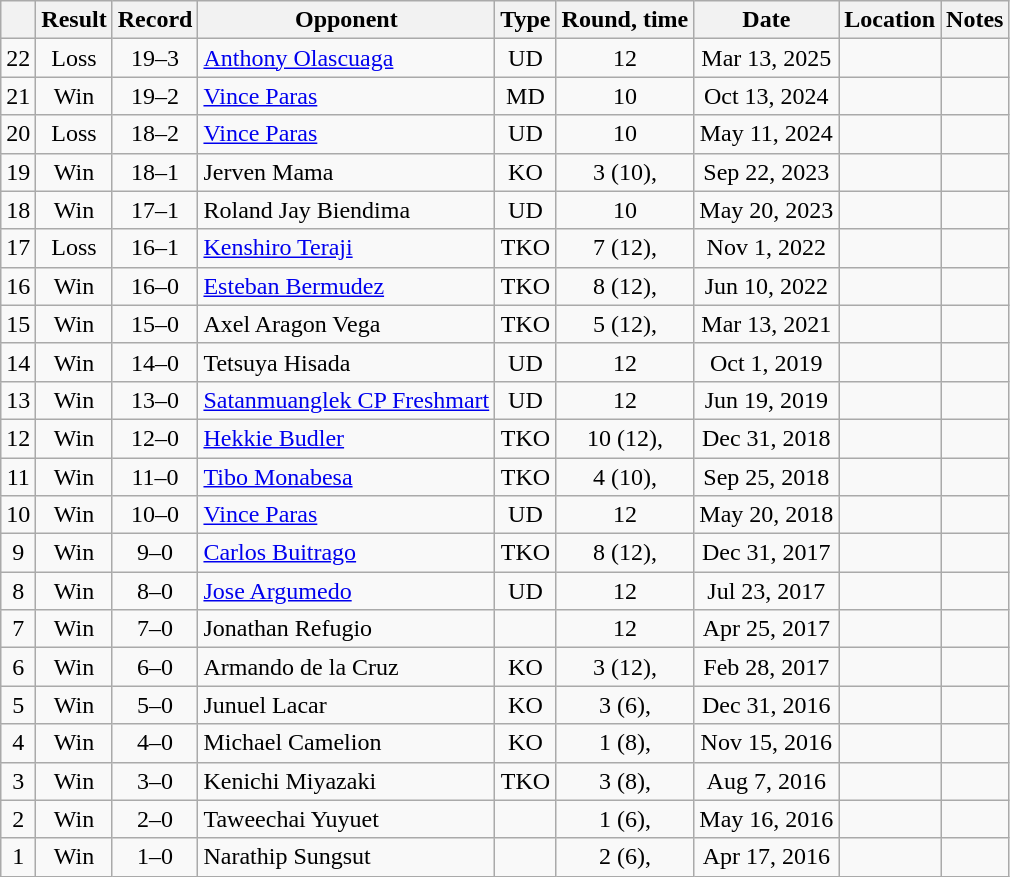<table class="wikitable" style="text-align:center">
<tr>
<th></th>
<th>Result</th>
<th>Record</th>
<th>Opponent</th>
<th>Type</th>
<th>Round, time</th>
<th>Date</th>
<th>Location</th>
<th>Notes</th>
</tr>
<tr>
<td>22</td>
<td>Loss</td>
<td>19–3</td>
<td align=left><a href='#'>Anthony Olascuaga</a></td>
<td>UD</td>
<td>12</td>
<td>Mar 13, 2025</td>
<td align=left></td>
<td align=left></td>
</tr>
<tr>
<td>21</td>
<td>Win</td>
<td>19–2</td>
<td style="text-align:left;"><a href='#'>Vince Paras</a></td>
<td>MD</td>
<td>10</td>
<td>Oct 13, 2024</td>
<td style="text-align:left;"></td>
<td></td>
</tr>
<tr>
<td>20</td>
<td>Loss</td>
<td>18–2</td>
<td style="text-align:left;"><a href='#'>Vince Paras</a></td>
<td>UD</td>
<td>10</td>
<td>May 11, 2024</td>
<td style="text-align:left;"></td>
<td></td>
</tr>
<tr>
<td>19</td>
<td>Win</td>
<td>18–1</td>
<td style="text-align:left;">Jerven Mama</td>
<td>KO</td>
<td>3 (10), </td>
<td>Sep 22, 2023</td>
<td style="text-align:left;"></td>
<td></td>
</tr>
<tr>
<td>18</td>
<td>Win</td>
<td>17–1</td>
<td style="text-align:left;">Roland Jay Biendima</td>
<td>UD</td>
<td>10</td>
<td>May 20, 2023</td>
<td style="text-align:left;"></td>
<td></td>
</tr>
<tr>
<td>17</td>
<td>Loss</td>
<td>16–1</td>
<td style="text-align:left;"><a href='#'>Kenshiro Teraji</a></td>
<td>TKO</td>
<td>7 (12), </td>
<td>Nov 1, 2022</td>
<td style="text-align:left;"></td>
<td style="text-align:left;"></td>
</tr>
<tr>
<td>16</td>
<td>Win</td>
<td>16–0</td>
<td style="text-align:left;"><a href='#'>Esteban Bermudez</a></td>
<td>TKO</td>
<td>8 (12), </td>
<td>Jun 10, 2022</td>
<td style="text-align:left;"></td>
<td style="text-align:left;"></td>
</tr>
<tr>
<td>15</td>
<td>Win</td>
<td>15–0</td>
<td style="text-align:left;">Axel Aragon Vega</td>
<td>TKO</td>
<td>5 (12), </td>
<td>Mar 13, 2021</td>
<td style="text-align:left;"></td>
<td style="text-align:left;"></td>
</tr>
<tr>
<td>14</td>
<td>Win</td>
<td>14–0</td>
<td style="text-align:left;">Tetsuya Hisada</td>
<td>UD</td>
<td>12</td>
<td>Oct 1, 2019</td>
<td style="text-align:left;"></td>
<td style="text-align:left;"></td>
</tr>
<tr>
<td>13</td>
<td>Win</td>
<td>13–0</td>
<td style="text-align:left;"><a href='#'>Satanmuanglek CP Freshmart</a></td>
<td>UD</td>
<td>12</td>
<td>Jun 19, 2019</td>
<td style="text-align:left;"></td>
<td style="text-align:left;"></td>
</tr>
<tr>
<td>12</td>
<td>Win</td>
<td>12–0</td>
<td style="text-align:left;"><a href='#'>Hekkie Budler</a></td>
<td>TKO</td>
<td>10 (12), </td>
<td>Dec 31, 2018</td>
<td style="text-align:left;"></td>
<td style="text-align:left;"></td>
</tr>
<tr>
<td>11</td>
<td>Win</td>
<td>11–0</td>
<td style="text-align:left;"><a href='#'>Tibo Monabesa</a></td>
<td>TKO</td>
<td>4 (10), </td>
<td>Sep 25, 2018</td>
<td style="text-align:left;"></td>
<td></td>
</tr>
<tr>
<td>10</td>
<td>Win</td>
<td>10–0</td>
<td style="text-align:left;"><a href='#'>Vince Paras</a></td>
<td>UD</td>
<td>12</td>
<td>May 20, 2018</td>
<td style="text-align:left;"></td>
<td style="text-align:left;"></td>
</tr>
<tr>
<td>9</td>
<td>Win</td>
<td>9–0</td>
<td style="text-align:left;"><a href='#'>Carlos Buitrago</a></td>
<td>TKO</td>
<td>8 (12), </td>
<td>Dec 31, 2017</td>
<td style="text-align:left;"></td>
<td style="text-align:left;"></td>
</tr>
<tr>
<td>8</td>
<td>Win</td>
<td>8–0</td>
<td style="text-align:left;"><a href='#'>Jose Argumedo</a></td>
<td>UD</td>
<td>12</td>
<td>Jul 23, 2017</td>
<td style="text-align:left;"></td>
<td style="text-align:left;"></td>
</tr>
<tr>
<td>7</td>
<td>Win</td>
<td>7–0</td>
<td style="text-align:left;">Jonathan Refugio</td>
<td></td>
<td>12</td>
<td>Apr 25, 2017</td>
<td style="text-align:left;"></td>
<td style="text-align:left;"></td>
</tr>
<tr>
<td>6</td>
<td>Win</td>
<td>6–0</td>
<td style="text-align:left;">Armando de la Cruz</td>
<td>KO</td>
<td>3 (12), </td>
<td>Feb 28, 2017</td>
<td style="text-align:left;"></td>
<td style="text-align:left;"></td>
</tr>
<tr>
<td>5</td>
<td>Win</td>
<td>5–0</td>
<td style="text-align:left;">Junuel Lacar</td>
<td>KO</td>
<td>3 (6), </td>
<td>Dec 31, 2016</td>
<td style="text-align:left;"></td>
<td></td>
</tr>
<tr>
<td>4</td>
<td>Win</td>
<td>4–0</td>
<td style="text-align:left;">Michael Camelion</td>
<td>KO</td>
<td>1 (8), </td>
<td>Nov 15, 2016</td>
<td style="text-align:left;"></td>
<td></td>
</tr>
<tr>
<td>3</td>
<td>Win</td>
<td>3–0</td>
<td style="text-align:left;">Kenichi Miyazaki</td>
<td>TKO</td>
<td>3 (8), </td>
<td>Aug 7, 2016</td>
<td style="text-align:left;"></td>
<td></td>
</tr>
<tr>
<td>2</td>
<td>Win</td>
<td>2–0</td>
<td style="text-align:left;">Taweechai Yuyuet</td>
<td></td>
<td>1 (6), </td>
<td>May 16, 2016</td>
<td style="text-align:left;"></td>
<td></td>
</tr>
<tr>
<td>1</td>
<td>Win</td>
<td>1–0</td>
<td style="text-align:left;">Narathip Sungsut</td>
<td></td>
<td>2 (6), </td>
<td>Apr 17, 2016</td>
<td style="text-align:left;"></td>
<td></td>
</tr>
</table>
